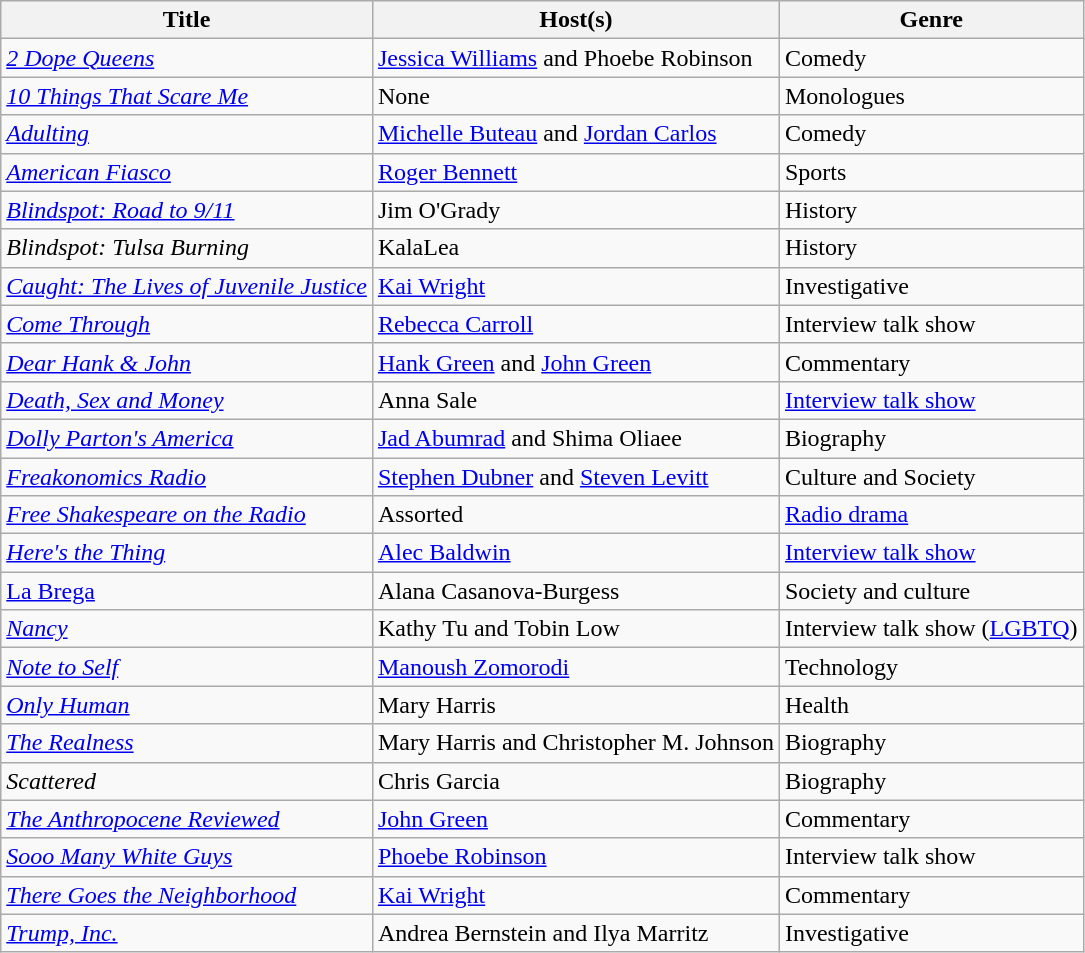<table class="wikitable sortable">
<tr>
<th>Title</th>
<th>Host(s)</th>
<th>Genre</th>
</tr>
<tr>
<td><em><a href='#'>2 Dope Queens</a></em></td>
<td><a href='#'>Jessica Williams</a> and Phoebe Robinson</td>
<td>Comedy</td>
</tr>
<tr>
<td><em><a href='#'>10 Things That Scare Me</a></em></td>
<td>None</td>
<td>Monologues</td>
</tr>
<tr>
<td><em><a href='#'>Adulting</a></em></td>
<td><a href='#'>Michelle Buteau</a> and <a href='#'>Jordan Carlos</a></td>
<td>Comedy</td>
</tr>
<tr>
<td><em><a href='#'>American Fiasco</a></em></td>
<td><a href='#'>Roger Bennett</a></td>
<td>Sports</td>
</tr>
<tr>
<td><em><a href='#'>Blindspot: Road to 9/11</a></em></td>
<td>Jim O'Grady</td>
<td>History</td>
</tr>
<tr>
<td><em>Blindspot: Tulsa Burning</em></td>
<td>KalaLea</td>
<td>History</td>
</tr>
<tr>
<td><em><a href='#'>Caught: The Lives of Juvenile Justice</a></em></td>
<td><a href='#'>Kai Wright</a></td>
<td>Investigative</td>
</tr>
<tr>
<td><em><a href='#'>Come Through</a></em></td>
<td><a href='#'>Rebecca Carroll</a></td>
<td>Interview talk show</td>
</tr>
<tr>
<td><em><a href='#'>Dear Hank & John</a></em></td>
<td><a href='#'>Hank Green</a> and <a href='#'>John Green</a></td>
<td>Commentary</td>
</tr>
<tr>
<td><em><a href='#'>Death, Sex and Money</a></em></td>
<td>Anna Sale</td>
<td><a href='#'>Interview talk show</a></td>
</tr>
<tr>
<td><em><a href='#'>Dolly Parton's America</a></em></td>
<td><a href='#'>Jad Abumrad</a> and Shima Oliaee</td>
<td>Biography</td>
</tr>
<tr>
<td><em><a href='#'>Freakonomics Radio</a></em></td>
<td><a href='#'>Stephen Dubner</a> and <a href='#'>Steven Levitt</a></td>
<td>Culture and Society</td>
</tr>
<tr>
<td><em><a href='#'>Free Shakespeare on the Radio</a></em></td>
<td>Assorted</td>
<td><a href='#'>Radio drama</a></td>
</tr>
<tr>
<td><em><a href='#'>Here's the Thing</a></em></td>
<td><a href='#'>Alec Baldwin</a></td>
<td><a href='#'>Interview talk show</a></td>
</tr>
<tr>
<td><a href='#'>La Brega</a></td>
<td>Alana Casanova-Burgess</td>
<td>Society and culture</td>
</tr>
<tr>
<td><a href='#'><em>Nancy</em></a></td>
<td>Kathy Tu and Tobin Low</td>
<td>Interview talk show (<a href='#'>LGBTQ</a>)</td>
</tr>
<tr>
<td><em><a href='#'>Note to Self</a></em></td>
<td><a href='#'>Manoush Zomorodi</a></td>
<td>Technology</td>
</tr>
<tr>
<td><em><a href='#'>Only Human</a></em></td>
<td>Mary Harris</td>
<td>Health</td>
</tr>
<tr>
<td><em><a href='#'>The Realness</a></em></td>
<td>Mary Harris and Christopher M. Johnson</td>
<td>Biography</td>
</tr>
<tr>
<td><em>Scattered</em></td>
<td>Chris Garcia</td>
<td>Biography</td>
</tr>
<tr>
<td><em><a href='#'>The Anthropocene Reviewed</a></em></td>
<td><a href='#'>John Green</a></td>
<td>Commentary</td>
</tr>
<tr>
<td><em><a href='#'>Sooo Many White Guys</a></em></td>
<td><a href='#'>Phoebe Robinson</a></td>
<td>Interview talk show</td>
</tr>
<tr>
<td><em><a href='#'>There Goes the Neighborhood</a></em></td>
<td><a href='#'>Kai Wright</a></td>
<td>Commentary</td>
</tr>
<tr>
<td><em><a href='#'>Trump, Inc.</a></em></td>
<td>Andrea Bernstein and Ilya Marritz</td>
<td>Investigative</td>
</tr>
</table>
